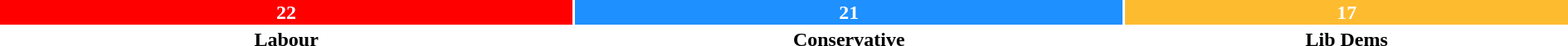<table style="width:100%; text-align:center;">
<tr style="color:white;">
<td style="background:red; width:36.6%;"><strong>22</strong></td>
<td style="background:dodgerblue; width:35%;"><strong>21</strong></td>
<td style="background:#FDBB30; width:28.3%;"><strong>17</strong></td>
</tr>
<tr>
<td><span><strong>Labour</strong></span></td>
<td><span><strong>Conservative</strong></span></td>
<td><span><strong>Lib Dems</strong></span></td>
</tr>
</table>
